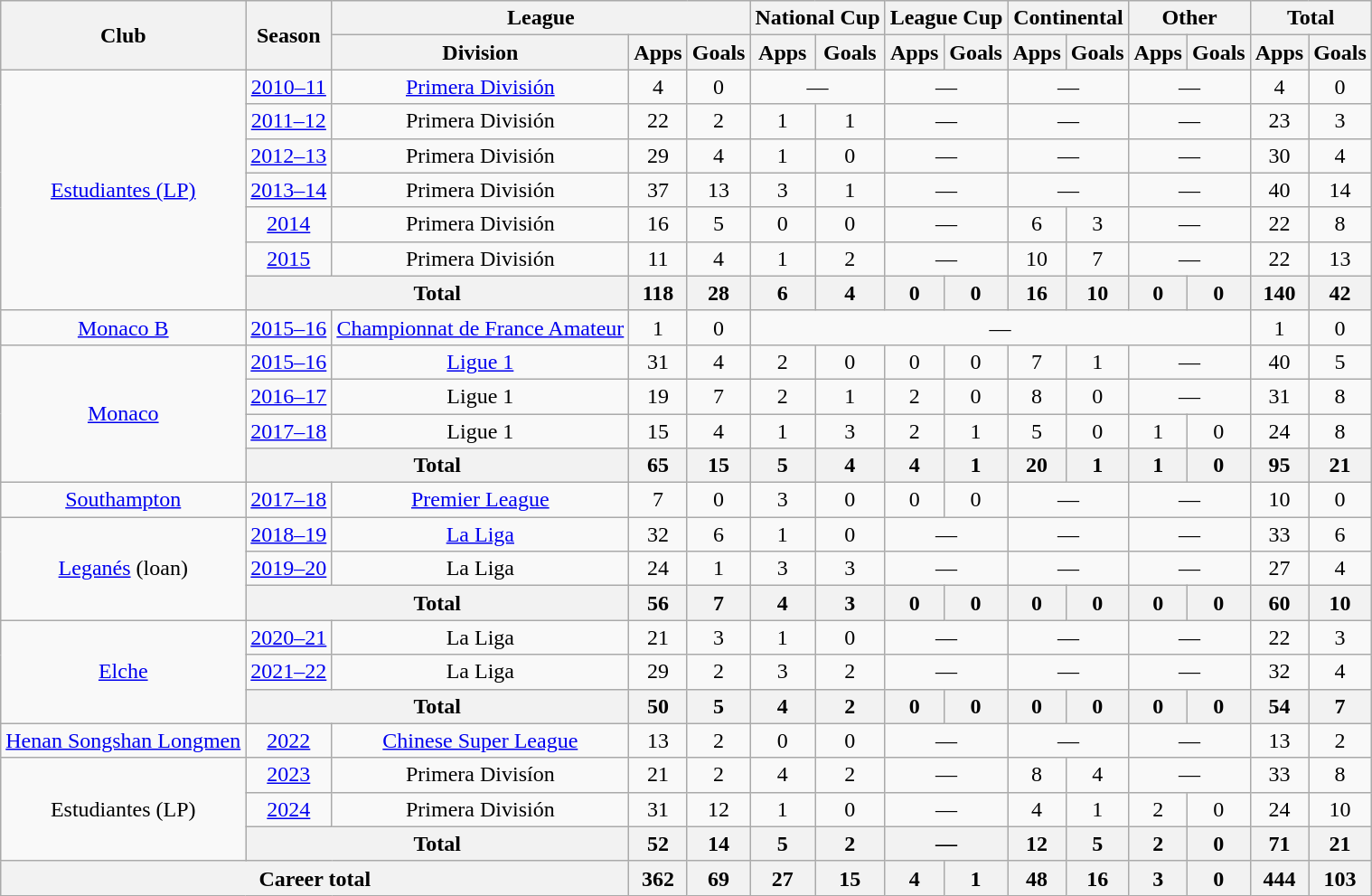<table class="wikitable" style="text-align: center">
<tr>
<th rowspan="2">Club</th>
<th rowspan="2">Season</th>
<th colspan="3">League</th>
<th colspan="2">National Cup</th>
<th colspan="2">League Cup</th>
<th colspan="2">Continental</th>
<th colspan="2">Other</th>
<th colspan="2">Total</th>
</tr>
<tr>
<th>Division</th>
<th>Apps</th>
<th>Goals</th>
<th>Apps</th>
<th>Goals</th>
<th>Apps</th>
<th>Goals</th>
<th>Apps</th>
<th>Goals</th>
<th>Apps</th>
<th>Goals</th>
<th>Apps</th>
<th>Goals</th>
</tr>
<tr>
<td rowspan="7"><a href='#'>Estudiantes (LP)</a></td>
<td><a href='#'>2010–11</a></td>
<td><a href='#'>Primera División</a></td>
<td>4</td>
<td>0</td>
<td colspan="2">—</td>
<td colspan="2">—</td>
<td colspan="2">—</td>
<td colspan="2">—</td>
<td>4</td>
<td>0</td>
</tr>
<tr>
<td><a href='#'>2011–12</a></td>
<td>Primera División</td>
<td>22</td>
<td>2</td>
<td>1</td>
<td>1</td>
<td colspan="2">—</td>
<td colspan="2">—</td>
<td colspan="2">—</td>
<td>23</td>
<td>3</td>
</tr>
<tr>
<td><a href='#'>2012–13</a></td>
<td>Primera División</td>
<td>29</td>
<td>4</td>
<td>1</td>
<td>0</td>
<td colspan="2">—</td>
<td colspan="2">—</td>
<td colspan="2">—</td>
<td>30</td>
<td>4</td>
</tr>
<tr>
<td><a href='#'>2013–14</a></td>
<td>Primera División</td>
<td>37</td>
<td>13</td>
<td>3</td>
<td>1</td>
<td colspan="2">—</td>
<td colspan="2">—</td>
<td colspan="2">—</td>
<td>40</td>
<td>14</td>
</tr>
<tr>
<td><a href='#'>2014</a></td>
<td>Primera División</td>
<td>16</td>
<td>5</td>
<td>0</td>
<td>0</td>
<td colspan="2">—</td>
<td>6</td>
<td>3</td>
<td colspan="2">—</td>
<td>22</td>
<td>8</td>
</tr>
<tr>
<td><a href='#'>2015</a></td>
<td>Primera División</td>
<td>11</td>
<td>4</td>
<td>1</td>
<td>2</td>
<td colspan="2">—</td>
<td>10</td>
<td>7</td>
<td colspan="2">—</td>
<td>22</td>
<td>13</td>
</tr>
<tr>
<th colspan="2">Total</th>
<th>118</th>
<th>28</th>
<th>6</th>
<th>4</th>
<th>0</th>
<th>0</th>
<th>16</th>
<th>10</th>
<th>0</th>
<th>0</th>
<th>140</th>
<th>42</th>
</tr>
<tr>
<td><a href='#'>Monaco B</a></td>
<td><a href='#'>2015–16</a></td>
<td><a href='#'>Championnat de France Amateur</a></td>
<td>1</td>
<td>0</td>
<td colspan=8>—</td>
<td>1</td>
<td>0</td>
</tr>
<tr>
<td rowspan="4"><a href='#'>Monaco</a></td>
<td><a href='#'>2015–16</a></td>
<td><a href='#'>Ligue 1</a></td>
<td>31</td>
<td>4</td>
<td>2</td>
<td>0</td>
<td>0</td>
<td>0</td>
<td>7</td>
<td>1</td>
<td colspan="2">—</td>
<td>40</td>
<td>5</td>
</tr>
<tr>
<td><a href='#'>2016–17</a></td>
<td>Ligue 1</td>
<td>19</td>
<td>7</td>
<td>2</td>
<td>1</td>
<td>2</td>
<td>0</td>
<td>8</td>
<td>0</td>
<td colspan="2">—</td>
<td>31</td>
<td>8</td>
</tr>
<tr>
<td><a href='#'>2017–18</a></td>
<td>Ligue 1</td>
<td>15</td>
<td>4</td>
<td>1</td>
<td>3</td>
<td>2</td>
<td>1</td>
<td>5</td>
<td>0</td>
<td>1</td>
<td>0</td>
<td>24</td>
<td>8</td>
</tr>
<tr>
<th colspan="2">Total</th>
<th>65</th>
<th>15</th>
<th>5</th>
<th>4</th>
<th>4</th>
<th>1</th>
<th>20</th>
<th>1</th>
<th>1</th>
<th>0</th>
<th>95</th>
<th>21</th>
</tr>
<tr>
<td rowspan="1"><a href='#'>Southampton</a></td>
<td><a href='#'>2017–18</a></td>
<td rowspan="1"><a href='#'>Premier League</a></td>
<td>7</td>
<td>0</td>
<td>3</td>
<td>0</td>
<td>0</td>
<td>0</td>
<td colspan="2">—</td>
<td colspan="2">—</td>
<td>10</td>
<td>0</td>
</tr>
<tr>
<td rowspan="3"><a href='#'>Leganés</a> (loan)</td>
<td><a href='#'>2018–19</a></td>
<td><a href='#'>La Liga</a></td>
<td>32</td>
<td>6</td>
<td>1</td>
<td>0</td>
<td colspan="2">—</td>
<td colspan="2">—</td>
<td colspan="2">—</td>
<td>33</td>
<td>6</td>
</tr>
<tr>
<td><a href='#'>2019–20</a></td>
<td>La Liga</td>
<td>24</td>
<td>1</td>
<td>3</td>
<td>3</td>
<td colspan="2">—</td>
<td colspan="2">—</td>
<td colspan="2">—</td>
<td>27</td>
<td>4</td>
</tr>
<tr>
<th colspan="2">Total</th>
<th>56</th>
<th>7</th>
<th>4</th>
<th>3</th>
<th>0</th>
<th>0</th>
<th>0</th>
<th>0</th>
<th>0</th>
<th>0</th>
<th>60</th>
<th>10</th>
</tr>
<tr>
<td rowspan="3"><a href='#'>Elche</a></td>
<td><a href='#'>2020–21</a></td>
<td>La Liga</td>
<td>21</td>
<td>3</td>
<td>1</td>
<td>0</td>
<td colspan="2">—</td>
<td colspan="2">—</td>
<td colspan="2">—</td>
<td>22</td>
<td>3</td>
</tr>
<tr>
<td><a href='#'>2021–22</a></td>
<td>La Liga</td>
<td>29</td>
<td>2</td>
<td>3</td>
<td>2</td>
<td colspan="2">—</td>
<td colspan="2">—</td>
<td colspan="2">—</td>
<td>32</td>
<td>4</td>
</tr>
<tr>
<th colspan="2">Total</th>
<th>50</th>
<th>5</th>
<th>4</th>
<th>2</th>
<th>0</th>
<th>0</th>
<th>0</th>
<th>0</th>
<th>0</th>
<th>0</th>
<th>54</th>
<th>7</th>
</tr>
<tr>
<td><a href='#'>Henan Songshan Longmen</a></td>
<td><a href='#'>2022</a></td>
<td><a href='#'>Chinese Super League</a></td>
<td>13</td>
<td>2</td>
<td>0</td>
<td>0</td>
<td colspan="2">—</td>
<td colspan="2">—</td>
<td colspan="2">—</td>
<td>13</td>
<td>2</td>
</tr>
<tr>
<td rowspan="3">Estudiantes (LP)</td>
<td><a href='#'>2023</a></td>
<td>Primera Divisíon</td>
<td>21</td>
<td>2</td>
<td>4</td>
<td>2</td>
<td colspan="2">—</td>
<td>8</td>
<td>4</td>
<td colspan="2">—</td>
<td>33</td>
<td>8</td>
</tr>
<tr>
<td><a href='#'>2024</a></td>
<td>Primera División</td>
<td>31</td>
<td>12</td>
<td>1</td>
<td>0</td>
<td colspan="2">—</td>
<td>4</td>
<td>1</td>
<td>2</td>
<td>0</td>
<td>24</td>
<td>10</td>
</tr>
<tr>
<th colspan="2">Total</th>
<th>52</th>
<th>14</th>
<th>5</th>
<th>2</th>
<th colspan="2">—</th>
<th>12</th>
<th>5</th>
<th>2</th>
<th>0</th>
<th>71</th>
<th>21</th>
</tr>
<tr>
<th colspan="3">Career total</th>
<th>362</th>
<th>69</th>
<th>27</th>
<th>15</th>
<th>4</th>
<th>1</th>
<th>48</th>
<th>16</th>
<th>3</th>
<th>0</th>
<th>444</th>
<th>103</th>
</tr>
</table>
